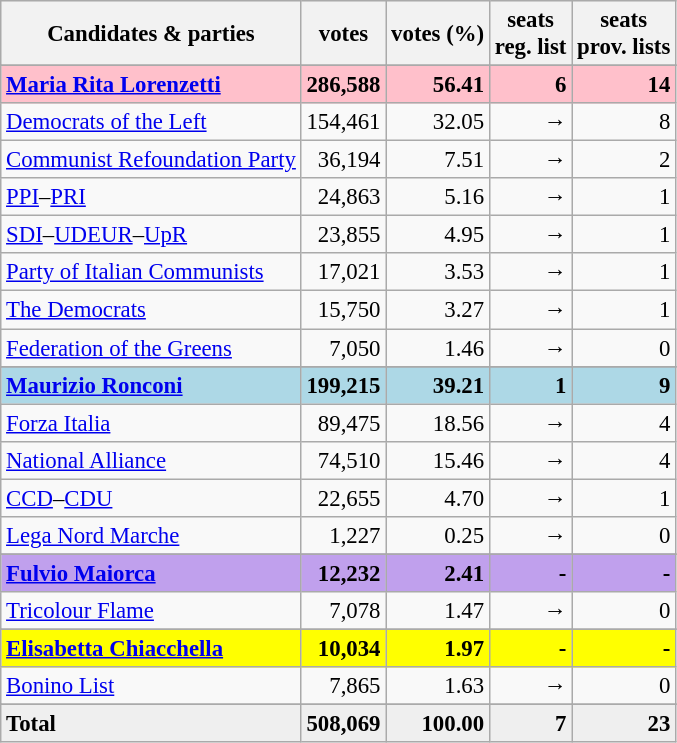<table class="wikitable" style="font-size:95%">
<tr bgcolor="EFEFEF">
<th>Candidates & parties</th>
<th>votes</th>
<th>votes (%)</th>
<th>seats<br>reg. list</th>
<th>seats<br>prov. lists</th>
</tr>
<tr>
</tr>
<tr bgcolor="pink">
<td><strong><a href='#'>Maria Rita Lorenzetti</a></strong></td>
<td align=right><strong>286,588</strong></td>
<td align=right><strong>56.41</strong></td>
<td align=right><strong>6</strong></td>
<td align=right><strong>14</strong></td>
</tr>
<tr>
<td><a href='#'>Democrats of the Left</a></td>
<td align=right>154,461</td>
<td align=right>32.05</td>
<td align=right>→</td>
<td align=right>8</td>
</tr>
<tr>
<td><a href='#'>Communist Refoundation Party</a></td>
<td align=right>36,194</td>
<td align=right>7.51</td>
<td align=right>→</td>
<td align=right>2</td>
</tr>
<tr>
<td><a href='#'>PPI</a>–<a href='#'>PRI</a></td>
<td align=right>24,863</td>
<td align=right>5.16</td>
<td align=right>→</td>
<td align=right>1</td>
</tr>
<tr>
<td><a href='#'>SDI</a>–<a href='#'>UDEUR</a>–<a href='#'>UpR</a></td>
<td align=right>23,855</td>
<td align=right>4.95</td>
<td align=right>→</td>
<td align=right>1</td>
</tr>
<tr>
<td><a href='#'>Party of Italian Communists</a></td>
<td align=right>17,021</td>
<td align=right>3.53</td>
<td align=right>→</td>
<td align=right>1</td>
</tr>
<tr>
<td><a href='#'>The Democrats</a></td>
<td align=right>15,750</td>
<td align=right>3.27</td>
<td align=right>→</td>
<td align=right>1</td>
</tr>
<tr>
<td><a href='#'>Federation of the Greens</a></td>
<td align=right>7,050</td>
<td align=right>1.46</td>
<td align=right>→</td>
<td align=right>0</td>
</tr>
<tr>
</tr>
<tr bgcolor="lightblue">
<td><strong><a href='#'>Maurizio Ronconi</a></strong></td>
<td align=right><strong>199,215</strong></td>
<td align=right><strong>39.21</strong></td>
<td align=right><strong>1</strong></td>
<td align=right><strong>9</strong></td>
</tr>
<tr>
<td><a href='#'>Forza Italia</a></td>
<td align=right>89,475</td>
<td align=right>18.56</td>
<td align=right>→</td>
<td align=right>4</td>
</tr>
<tr>
<td><a href='#'>National Alliance</a></td>
<td align=right>74,510</td>
<td align=right>15.46</td>
<td align=right>→</td>
<td align=right>4</td>
</tr>
<tr>
<td><a href='#'>CCD</a>–<a href='#'>CDU</a></td>
<td align=right>22,655</td>
<td align=right>4.70</td>
<td align=right>→</td>
<td align=right>1</td>
</tr>
<tr>
<td><a href='#'>Lega Nord Marche</a></td>
<td align=right>1,227</td>
<td align=right>0.25</td>
<td align=right>→</td>
<td align=right>0</td>
</tr>
<tr>
</tr>
<tr bgcolor="coralred">
<td><strong><a href='#'>Fulvio Maiorca</a></strong></td>
<td align=right><strong>12,232</strong></td>
<td align=right><strong>2.41</strong></td>
<td align=right><strong>-</strong></td>
<td align=right><strong>-</strong></td>
</tr>
<tr>
<td><a href='#'>Tricolour Flame</a></td>
<td align=right>7,078</td>
<td align=right>1.47</td>
<td align=right>→</td>
<td align=right>0</td>
</tr>
<tr>
</tr>
<tr bgcolor="yellow">
<td><strong><a href='#'>Elisabetta Chiacchella</a></strong></td>
<td align=right><strong>10,034</strong></td>
<td align=right><strong>1.97</strong></td>
<td align=right><strong>-</strong></td>
<td align=right><strong>-</strong></td>
</tr>
<tr>
<td><a href='#'>Bonino List</a></td>
<td align=right>7,865</td>
<td align=right>1.63</td>
<td align=right>→</td>
<td align=right>0</td>
</tr>
<tr>
</tr>
<tr bgcolor="EFEFEF">
<td><strong>Total</strong></td>
<td align=right><strong>508,069</strong></td>
<td align=right><strong>100.00</strong></td>
<td align=right><strong>7</strong></td>
<td align=right><strong>23</strong></td>
</tr>
</table>
